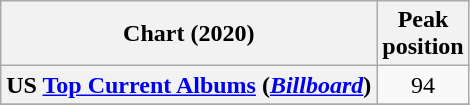<table class="wikitable sortable plainrowheaders" style="text-align:center">
<tr>
<th scope="col">Chart (2020)</th>
<th scope="col">Peak<br>position</th>
</tr>
<tr>
<th scope="row">US <a href='#'>Top Current Albums</a> (<em><a href='#'>Billboard</a></em>)</th>
<td>94</td>
</tr>
<tr>
</tr>
</table>
